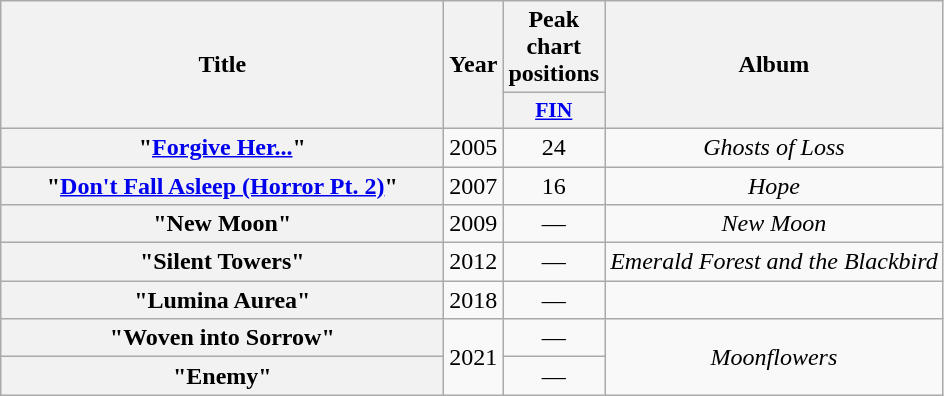<table class="wikitable plainrowheaders" style="text-align:center;">
<tr>
<th scope="col" rowspan="2" style="width:18em;">Title</th>
<th scope="col" rowspan="2">Year</th>
<th scope="col" colspan="1">Peak chart positions</th>
<th scope="col" rowspan="2">Album</th>
</tr>
<tr>
<th scope="col" style="width:3em;font-size:90%;"><a href='#'>FIN</a><br></th>
</tr>
<tr>
<th scope="row">"<a href='#'>Forgive Her...</a>"</th>
<td>2005</td>
<td>24</td>
<td><em>Ghosts of Loss</em></td>
</tr>
<tr>
<th scope="row">"<a href='#'>Don't Fall Asleep (Horror Pt. 2)</a>"</th>
<td>2007</td>
<td>16</td>
<td><em>Hope</em></td>
</tr>
<tr>
<th scope="row">"New Moon"</th>
<td>2009</td>
<td>—</td>
<td><em>New Moon</em></td>
</tr>
<tr>
<th scope="row">"Silent Towers"</th>
<td>2012</td>
<td>—</td>
<td><em>Emerald Forest and the Blackbird</em></td>
</tr>
<tr>
<th scope="row">"Lumina Aurea"</th>
<td>2018</td>
<td>—</td>
<td></td>
</tr>
<tr>
<th scope="row">"Woven into Sorrow"</th>
<td rowspan="2">2021</td>
<td>—</td>
<td rowspan="2"><em>Moonflowers</em></td>
</tr>
<tr>
<th scope="row">"Enemy"</th>
<td>—</td>
</tr>
</table>
